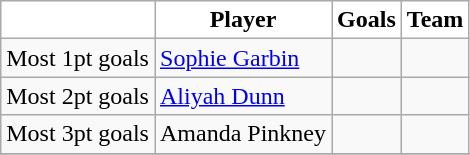<table class="wikitable collapsible">
<tr>
<th style="background:white;"></th>
<th style="background:white;">Player</th>
<th style="background:white;">Goals</th>
<th style="background:white;">Team</th>
</tr>
<tr>
<td>Most 1pt goals</td>
<td><a href='#'>Sophie Garbin</a></td>
<td></td>
<td></td>
</tr>
<tr>
<td>Most 2pt goals</td>
<td><a href='#'>Aliyah Dunn</a></td>
<td></td>
<td></td>
</tr>
<tr>
<td>Most 3pt goals</td>
<td>Amanda Pinkney</td>
<td></td>
<td></td>
</tr>
<tr>
</tr>
</table>
